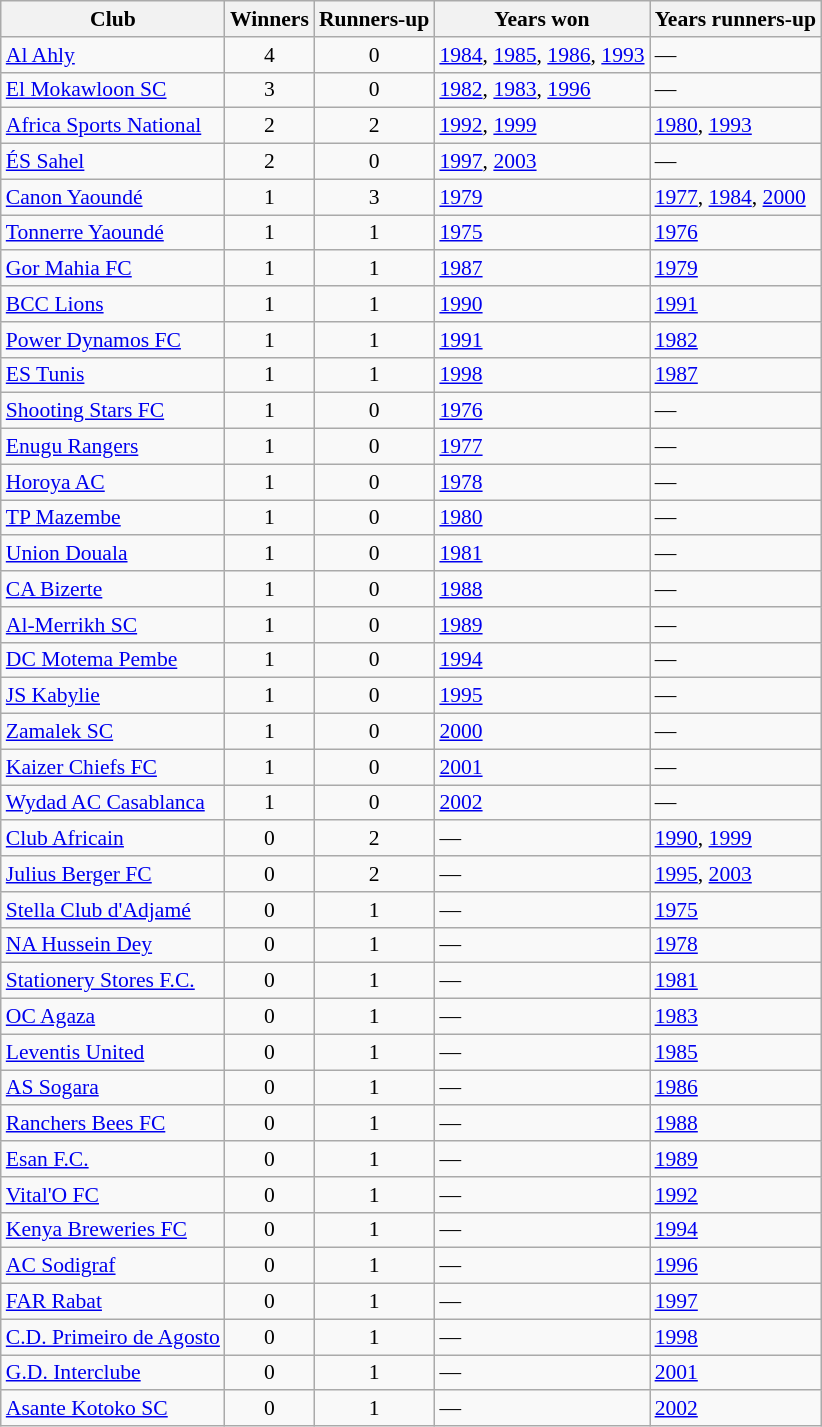<table class="wikitable sortable" style="font-size:90%;">
<tr>
<th>Club</th>
<th>Winners</th>
<th>Runners-up</th>
<th>Years won</th>
<th>Years runners-up</th>
</tr>
<tr>
<td> <a href='#'>Al Ahly</a></td>
<td align=center>4</td>
<td align=center>0</td>
<td><a href='#'>1984</a>, <a href='#'>1985</a>, <a href='#'>1986</a>, <a href='#'>1993</a></td>
<td>—</td>
</tr>
<tr>
<td> <a href='#'>El Mokawloon SC</a></td>
<td align=center>3</td>
<td align=center>0</td>
<td><a href='#'>1982</a>, <a href='#'>1983</a>, <a href='#'>1996</a></td>
<td>—</td>
</tr>
<tr>
<td> <a href='#'>Africa Sports National</a></td>
<td align=center>2</td>
<td align=center>2</td>
<td><a href='#'>1992</a>, <a href='#'>1999</a></td>
<td><a href='#'>1980</a>, <a href='#'>1993</a></td>
</tr>
<tr>
<td> <a href='#'>ÉS Sahel</a></td>
<td align=center>2</td>
<td align=center>0</td>
<td><a href='#'>1997</a>, <a href='#'>2003</a></td>
<td>—</td>
</tr>
<tr>
<td> <a href='#'>Canon Yaoundé</a></td>
<td align=center>1</td>
<td align=center>3</td>
<td><a href='#'>1979</a></td>
<td><a href='#'>1977</a>, <a href='#'>1984</a>, <a href='#'>2000</a></td>
</tr>
<tr>
<td> <a href='#'>Tonnerre Yaoundé</a></td>
<td align=center>1</td>
<td align=center>1</td>
<td><a href='#'>1975</a></td>
<td><a href='#'>1976</a></td>
</tr>
<tr>
<td> <a href='#'>Gor Mahia FC</a></td>
<td align=center>1</td>
<td align=center>1</td>
<td><a href='#'>1987</a></td>
<td><a href='#'>1979</a></td>
</tr>
<tr>
<td> <a href='#'>BCC Lions</a></td>
<td align=center>1</td>
<td align=center>1</td>
<td><a href='#'>1990</a></td>
<td><a href='#'>1991</a></td>
</tr>
<tr>
<td> <a href='#'>Power Dynamos FC</a></td>
<td align=center>1</td>
<td align=center>1</td>
<td><a href='#'>1991</a></td>
<td><a href='#'>1982</a></td>
</tr>
<tr>
<td> <a href='#'>ES Tunis</a></td>
<td align=center>1</td>
<td align=center>1</td>
<td><a href='#'>1998</a></td>
<td><a href='#'>1987</a></td>
</tr>
<tr>
<td> <a href='#'>Shooting Stars FC</a></td>
<td align=center>1</td>
<td align=center>0</td>
<td><a href='#'>1976</a></td>
<td>—</td>
</tr>
<tr>
<td> <a href='#'>Enugu Rangers</a></td>
<td align=center>1</td>
<td align=center>0</td>
<td><a href='#'>1977</a></td>
<td>—</td>
</tr>
<tr>
<td> <a href='#'>Horoya AC</a></td>
<td align=center>1</td>
<td align=center>0</td>
<td><a href='#'>1978</a></td>
<td>—</td>
</tr>
<tr>
<td> <a href='#'>TP Mazembe</a></td>
<td align=center>1</td>
<td align=center>0</td>
<td><a href='#'>1980</a></td>
<td>—</td>
</tr>
<tr>
<td> <a href='#'>Union Douala</a></td>
<td align=center>1</td>
<td align=center>0</td>
<td><a href='#'>1981</a></td>
<td>—</td>
</tr>
<tr>
<td> <a href='#'>CA Bizerte</a></td>
<td align=center>1</td>
<td align=center>0</td>
<td><a href='#'>1988</a></td>
<td>—</td>
</tr>
<tr>
<td> <a href='#'>Al-Merrikh SC</a></td>
<td align=center>1</td>
<td align=center>0</td>
<td><a href='#'>1989</a></td>
<td>—</td>
</tr>
<tr>
<td> <a href='#'>DC Motema Pembe</a></td>
<td align=center>1</td>
<td align=center>0</td>
<td><a href='#'>1994</a></td>
<td>—</td>
</tr>
<tr>
<td> <a href='#'>JS Kabylie</a></td>
<td align=center>1</td>
<td align=center>0</td>
<td><a href='#'>1995</a></td>
<td>—</td>
</tr>
<tr>
<td> <a href='#'>Zamalek SC</a></td>
<td align=center>1</td>
<td align=center>0</td>
<td><a href='#'>2000</a></td>
<td>—</td>
</tr>
<tr>
<td> <a href='#'>Kaizer Chiefs FC</a></td>
<td align=center>1</td>
<td align=center>0</td>
<td><a href='#'>2001</a></td>
<td>—</td>
</tr>
<tr>
<td> <a href='#'>Wydad AC Casablanca</a></td>
<td align=center>1</td>
<td align=center>0</td>
<td><a href='#'>2002</a></td>
<td>—</td>
</tr>
<tr>
<td> <a href='#'>Club Africain</a></td>
<td align=center>0</td>
<td align=center>2</td>
<td>—</td>
<td><a href='#'>1990</a>, <a href='#'>1999</a></td>
</tr>
<tr>
<td> <a href='#'>Julius Berger FC</a></td>
<td align=center>0</td>
<td align=center>2</td>
<td>—</td>
<td><a href='#'>1995</a>, <a href='#'>2003</a></td>
</tr>
<tr>
<td> <a href='#'>Stella Club d'Adjamé</a></td>
<td align=center>0</td>
<td align=center>1</td>
<td>—</td>
<td><a href='#'>1975</a></td>
</tr>
<tr>
<td> <a href='#'>NA Hussein Dey</a></td>
<td align=center>0</td>
<td align=center>1</td>
<td>—</td>
<td><a href='#'>1978</a></td>
</tr>
<tr>
<td> <a href='#'>Stationery Stores F.C.</a></td>
<td align=center>0</td>
<td align=center>1</td>
<td>—</td>
<td><a href='#'>1981</a></td>
</tr>
<tr>
<td> <a href='#'>OC Agaza</a></td>
<td align=center>0</td>
<td align=center>1</td>
<td>—</td>
<td><a href='#'>1983</a></td>
</tr>
<tr>
<td> <a href='#'>Leventis United</a></td>
<td align=center>0</td>
<td align=center>1</td>
<td>—</td>
<td><a href='#'>1985</a></td>
</tr>
<tr>
<td> <a href='#'>AS Sogara</a></td>
<td align=center>0</td>
<td align=center>1</td>
<td>—</td>
<td><a href='#'>1986</a></td>
</tr>
<tr>
<td> <a href='#'>Ranchers Bees FC</a></td>
<td align=center>0</td>
<td align=center>1</td>
<td>—</td>
<td><a href='#'>1988</a></td>
</tr>
<tr>
<td> <a href='#'>Esan F.C.</a></td>
<td align=center>0</td>
<td align=center>1</td>
<td>—</td>
<td><a href='#'>1989</a></td>
</tr>
<tr>
<td> <a href='#'>Vital'O FC</a></td>
<td align=center>0</td>
<td align=center>1</td>
<td>—</td>
<td><a href='#'>1992</a></td>
</tr>
<tr>
<td> <a href='#'>Kenya Breweries FC</a></td>
<td align=center>0</td>
<td align=center>1</td>
<td>—</td>
<td><a href='#'>1994</a></td>
</tr>
<tr>
<td> <a href='#'>AC Sodigraf</a></td>
<td align=center>0</td>
<td align=center>1</td>
<td>—</td>
<td><a href='#'>1996</a></td>
</tr>
<tr>
<td> <a href='#'>FAR Rabat</a></td>
<td align=center>0</td>
<td align=center>1</td>
<td>—</td>
<td><a href='#'>1997</a></td>
</tr>
<tr>
<td> <a href='#'>C.D. Primeiro de Agosto</a></td>
<td align=center>0</td>
<td align=center>1</td>
<td>—</td>
<td><a href='#'>1998</a></td>
</tr>
<tr>
<td> <a href='#'>G.D. Interclube</a></td>
<td align=center>0</td>
<td align=center>1</td>
<td>—</td>
<td><a href='#'>2001</a></td>
</tr>
<tr>
<td> <a href='#'>Asante Kotoko SC</a></td>
<td align=center>0</td>
<td align=center>1</td>
<td>—</td>
<td><a href='#'>2002</a></td>
</tr>
</table>
